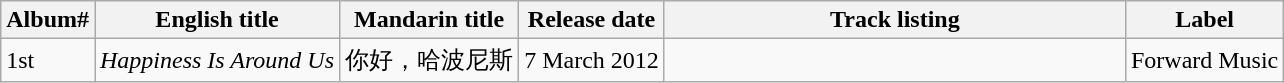<table class="wikitable">
<tr>
<th>Album#</th>
<th>English title</th>
<th>Mandarin title</th>
<th>Release date</th>
<th align="left" width="300px">Track listing</th>
<th>Label</th>
</tr>
<tr>
<td>1st</td>
<td><em>Happiness Is Around Us</em></td>
<td>你好，哈波尼斯</td>
<td>7 March 2012</td>
<td align="left" style="font-size: 100%;"></td>
<td>Forward Music</td>
</tr>
</table>
